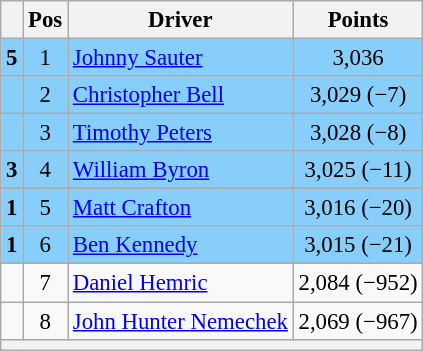<table class="wikitable" style="font-size: 95%;">
<tr>
<th></th>
<th>Pos</th>
<th>Driver</th>
<th>Points</th>
</tr>
<tr style="background:#87CEFA;">
<td align="left"> <strong>5</strong></td>
<td style="text-align:center;">1</td>
<td><a href='#'>Johnny Sauter</a></td>
<td style="text-align:center;">3,036</td>
</tr>
<tr style="background:#87CEFA;">
<td align="left"></td>
<td style="text-align:center;">2</td>
<td><a href='#'>Christopher Bell</a></td>
<td style="text-align:center;">3,029 (−7)</td>
</tr>
<tr style="background:#87CEFA;">
<td align="left"></td>
<td style="text-align:center;">3</td>
<td><a href='#'>Timothy Peters</a></td>
<td style="text-align:center;">3,028 (−8)</td>
</tr>
<tr style="background:#87CEFA;">
<td align="left"> <strong>3</strong></td>
<td style="text-align:center;">4</td>
<td><a href='#'>William Byron</a></td>
<td style="text-align:center;">3,025 (−11)</td>
</tr>
<tr style="background:#87CEFA;">
<td align="left"> <strong>1</strong></td>
<td style="text-align:center;">5</td>
<td><a href='#'>Matt Crafton</a></td>
<td style="text-align:center;">3,016 (−20)</td>
</tr>
<tr style="background:#87CEFA;">
<td align="left"> <strong>1</strong></td>
<td style="text-align:center;">6</td>
<td><a href='#'>Ben Kennedy</a></td>
<td style="text-align:center;">3,015 (−21)</td>
</tr>
<tr>
<td align="left"></td>
<td style="text-align:center;">7</td>
<td><a href='#'>Daniel Hemric</a></td>
<td style="text-align:center;">2,084 (−952)</td>
</tr>
<tr>
<td align="left"></td>
<td style="text-align:center;">8</td>
<td><a href='#'>John Hunter Nemechek</a></td>
<td style="text-align:center;">2,069 (−967)</td>
</tr>
<tr class="sortbottom">
<th colspan="9"></th>
</tr>
</table>
